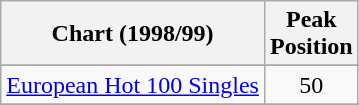<table class="wikitable sortable">
<tr>
<th>Chart (1998/99)</th>
<th>Peak<br>Position</th>
</tr>
<tr>
</tr>
<tr>
</tr>
<tr>
<td align="left"><a href='#'>European Hot 100 Singles</a></td>
<td style="text-align:center;">50</td>
</tr>
<tr>
</tr>
</table>
